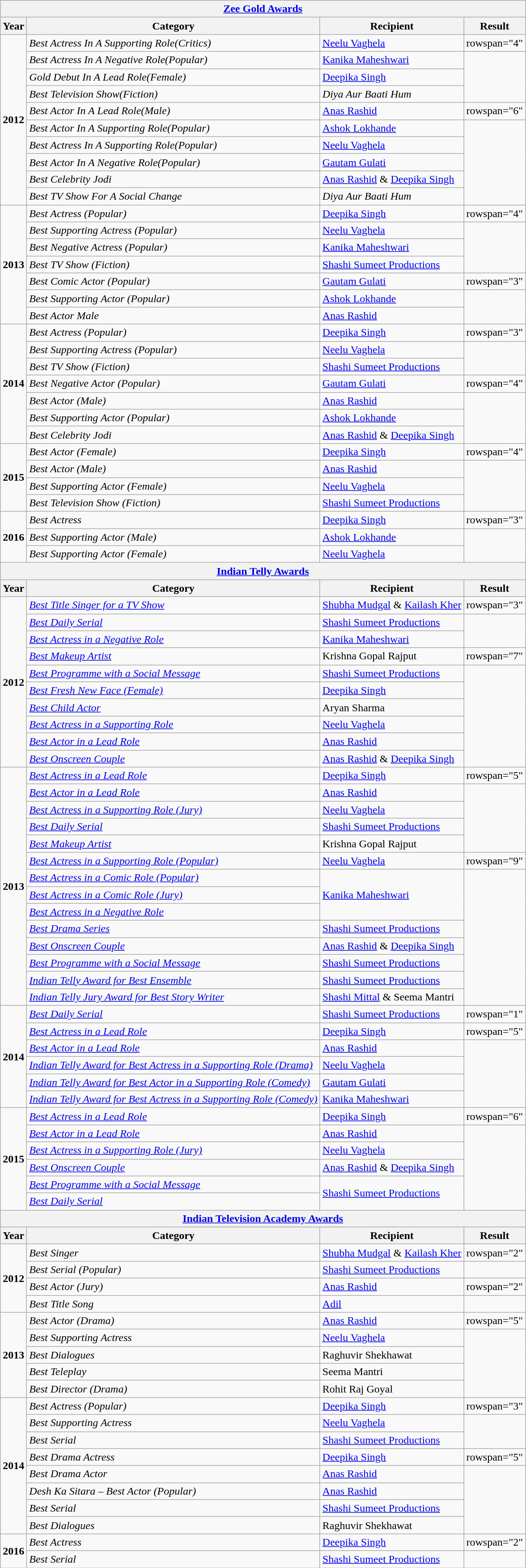<table class="wikitable">
<tr>
<th colspan="5"><a href='#'>Zee Gold Awards</a></th>
</tr>
<tr>
<th>Year</th>
<th>Category</th>
<th>Recipient</th>
<th>Result</th>
</tr>
<tr>
<td rowspan="10"><strong>2012</strong></td>
<td><em>Best Actress In A Supporting Role(Critics)</em></td>
<td><a href='#'>Neelu Vaghela</a></td>
<td>rowspan="4" </td>
</tr>
<tr>
<td><em>Best Actress In A Negative Role(Popular)</em></td>
<td><a href='#'>Kanika Maheshwari</a></td>
</tr>
<tr>
<td><em>Gold Debut In A Lead Role(Female)</em></td>
<td><a href='#'>Deepika Singh</a></td>
</tr>
<tr>
<td><em>Best Television Show(Fiction)</em></td>
<td><em>Diya Aur Baati Hum</em></td>
</tr>
<tr>
<td><em>Best Actor In A Lead Role(Male)</em></td>
<td><a href='#'>Anas Rashid</a></td>
<td>rowspan="6" </td>
</tr>
<tr>
<td><em>Best Actor In A Supporting Role(Popular)</em></td>
<td><a href='#'>Ashok Lokhande</a></td>
</tr>
<tr>
<td><em>Best Actress In A Supporting Role(Popular)</em></td>
<td><a href='#'>Neelu Vaghela</a></td>
</tr>
<tr>
<td><em>Best Actor In A Negative Role(Popular)</em></td>
<td><a href='#'>Gautam Gulati</a></td>
</tr>
<tr>
<td><em>Best Celebrity Jodi</em></td>
<td><a href='#'>Anas Rashid</a> & <a href='#'>Deepika Singh</a></td>
</tr>
<tr>
<td><em>Best TV Show For A Social Change</em></td>
<td><em>Diya Aur Baati Hum</em></td>
</tr>
<tr>
<td rowspan="7"><strong>2013</strong></td>
<td><em>Best Actress (Popular)</em></td>
<td><a href='#'>Deepika Singh</a></td>
<td>rowspan="4" </td>
</tr>
<tr>
<td><em>Best Supporting Actress (Popular)</em></td>
<td><a href='#'>Neelu Vaghela</a></td>
</tr>
<tr>
<td><em>Best Negative Actress (Popular)</em></td>
<td><a href='#'>Kanika Maheshwari</a></td>
</tr>
<tr>
<td><em>Best TV Show (Fiction)</em></td>
<td><a href='#'>Shashi Sumeet Productions</a></td>
</tr>
<tr>
<td><em>Best Comic Actor (Popular)</em></td>
<td><a href='#'>Gautam Gulati</a></td>
<td>rowspan="3" </td>
</tr>
<tr>
<td><em>Best Supporting Actor (Popular)</em></td>
<td><a href='#'>Ashok Lokhande</a></td>
</tr>
<tr>
<td><em>Best Actor Male</em></td>
<td><a href='#'>Anas Rashid</a></td>
</tr>
<tr>
<td rowspan="7"><strong>2014</strong></td>
<td><em>Best Actress (Popular)</em></td>
<td><a href='#'>Deepika Singh</a></td>
<td>rowspan="3" </td>
</tr>
<tr>
<td><em>Best Supporting Actress (Popular)</em></td>
<td><a href='#'>Neelu Vaghela</a></td>
</tr>
<tr>
<td><em>Best TV Show (Fiction)</em></td>
<td><a href='#'>Shashi Sumeet Productions</a></td>
</tr>
<tr>
<td><em>Best Negative Actor (Popular)</em></td>
<td><a href='#'>Gautam Gulati</a></td>
<td>rowspan="4" </td>
</tr>
<tr>
<td><em>Best Actor (Male)</em></td>
<td><a href='#'>Anas Rashid</a></td>
</tr>
<tr>
<td><em>Best Supporting Actor (Popular)</em></td>
<td><a href='#'>Ashok Lokhande</a></td>
</tr>
<tr>
<td><em>Best Celebrity Jodi</em></td>
<td><a href='#'>Anas Rashid</a> & <a href='#'>Deepika Singh</a></td>
</tr>
<tr>
<td rowspan="4"><strong>2015</strong></td>
<td><em>Best Actor (Female)</em></td>
<td><a href='#'>Deepika Singh</a></td>
<td>rowspan="4" </td>
</tr>
<tr>
<td><em>Best Actor (Male)</em></td>
<td><a href='#'>Anas Rashid</a></td>
</tr>
<tr>
<td><em>Best Supporting Actor (Female)</em></td>
<td><a href='#'>Neelu Vaghela</a></td>
</tr>
<tr>
<td><em>Best Television Show (Fiction)</em></td>
<td><a href='#'>Shashi Sumeet Productions</a></td>
</tr>
<tr>
<td rowspan="3"><strong>2016</strong></td>
<td><em>Best Actress</em></td>
<td><a href='#'>Deepika Singh</a></td>
<td>rowspan="3" </td>
</tr>
<tr>
<td><em>Best Supporting Actor (Male)</em></td>
<td><a href='#'>Ashok Lokhande</a></td>
</tr>
<tr>
<td><em>Best Supporting Actor (Female)</em></td>
<td><a href='#'>Neelu Vaghela</a></td>
</tr>
<tr>
<th colspan="5"><a href='#'>Indian Telly Awards</a></th>
</tr>
<tr>
<th>Year</th>
<th>Category</th>
<th>Recipient</th>
<th>Result</th>
</tr>
<tr>
<td rowspan="10"><strong>2012</strong></td>
<td><em><a href='#'>Best Title Singer for a TV Show</a></em></td>
<td><a href='#'>Shubha Mudgal</a> & <a href='#'>Kailash Kher</a></td>
<td>rowspan="3" </td>
</tr>
<tr>
<td><em><a href='#'>Best Daily Serial</a></em></td>
<td><a href='#'>Shashi Sumeet Productions</a></td>
</tr>
<tr>
<td><em><a href='#'>Best Actress in a Negative Role</a></em></td>
<td><a href='#'>Kanika Maheshwari</a></td>
</tr>
<tr>
<td><em><a href='#'>Best Makeup Artist</a></em></td>
<td>Krishna Gopal Rajput</td>
<td>rowspan="7" </td>
</tr>
<tr>
<td><em><a href='#'>Best Programme with a Social Message</a></em></td>
<td><a href='#'>Shashi Sumeet Productions</a></td>
</tr>
<tr>
<td><em><a href='#'>Best Fresh New Face (Female)</a></em></td>
<td><a href='#'>Deepika Singh</a></td>
</tr>
<tr>
<td><em><a href='#'>Best Child Actor</a></em></td>
<td>Aryan Sharma</td>
</tr>
<tr>
<td><em><a href='#'>Best Actress in a Supporting Role</a></em></td>
<td><a href='#'>Neelu Vaghela</a></td>
</tr>
<tr>
<td><em><a href='#'>Best Actor in a Lead Role</a></em></td>
<td><a href='#'>Anas Rashid</a></td>
</tr>
<tr>
<td><em><a href='#'>Best Onscreen Couple</a></em></td>
<td><a href='#'>Anas Rashid</a> & <a href='#'>Deepika Singh</a></td>
</tr>
<tr>
<td rowspan="14"><strong>2013</strong></td>
<td><em><a href='#'>Best Actress in a Lead Role</a></em></td>
<td><a href='#'>Deepika Singh</a></td>
<td>rowspan="5" </td>
</tr>
<tr>
<td><em><a href='#'>Best Actor in a Lead Role</a></em></td>
<td><a href='#'>Anas Rashid</a></td>
</tr>
<tr>
<td><em><a href='#'>Best Actress in a Supporting Role (Jury)</a></em></td>
<td><a href='#'>Neelu Vaghela</a></td>
</tr>
<tr>
<td><em><a href='#'>Best Daily Serial</a></em></td>
<td><a href='#'>Shashi Sumeet Productions</a></td>
</tr>
<tr>
<td><em><a href='#'>Best Makeup Artist</a></em></td>
<td>Krishna Gopal Rajput</td>
</tr>
<tr>
<td><em><a href='#'>Best Actress in a Supporting Role (Popular)</a></em></td>
<td><a href='#'>Neelu Vaghela</a></td>
<td>rowspan="9" </td>
</tr>
<tr>
<td><em><a href='#'>Best Actress in a Comic Role (Popular)</a></em></td>
<td rowspan="3"><a href='#'>Kanika Maheshwari</a></td>
</tr>
<tr>
<td><em><a href='#'>Best Actress in a Comic Role (Jury)</a></em></td>
</tr>
<tr>
<td><em><a href='#'>Best Actress in a Negative Role</a></em></td>
</tr>
<tr>
<td><em><a href='#'>Best Drama Series</a></em></td>
<td><a href='#'>Shashi Sumeet Productions</a></td>
</tr>
<tr>
<td><em><a href='#'>Best Onscreen Couple</a></em></td>
<td><a href='#'>Anas Rashid</a> & <a href='#'>Deepika Singh</a></td>
</tr>
<tr>
<td><em><a href='#'>Best Programme with a Social Message</a></em></td>
<td><a href='#'>Shashi Sumeet Productions</a></td>
</tr>
<tr>
<td><em><a href='#'>Indian Telly Award for Best Ensemble</a></em></td>
<td><a href='#'>Shashi Sumeet Productions</a></td>
</tr>
<tr>
<td><em><a href='#'>Indian Telly Jury Award for Best Story Writer</a></em></td>
<td><a href='#'>Shashi Mittal</a> & Seema Mantri</td>
</tr>
<tr>
<td rowspan="6"><strong>2014</strong></td>
<td><em><a href='#'>Best Daily Serial</a></em></td>
<td><a href='#'>Shashi Sumeet Productions</a></td>
<td>rowspan="1" </td>
</tr>
<tr>
<td><em><a href='#'>Best Actress in a Lead Role</a></em></td>
<td><a href='#'>Deepika Singh</a></td>
<td>rowspan="5" </td>
</tr>
<tr>
<td><em><a href='#'>Best Actor in a Lead Role</a></em></td>
<td><a href='#'>Anas Rashid</a></td>
</tr>
<tr>
<td><em><a href='#'>Indian Telly Award for Best Actress in a Supporting Role (Drama)</a></em></td>
<td><a href='#'>Neelu Vaghela</a></td>
</tr>
<tr>
<td><em><a href='#'>Indian Telly Award for Best Actor in a Supporting Role (Comedy)</a></em></td>
<td><a href='#'>Gautam Gulati</a></td>
</tr>
<tr>
<td><em><a href='#'>Indian Telly Award for Best Actress in a Supporting Role (Comedy)</a></em></td>
<td><a href='#'>Kanika Maheshwari</a></td>
</tr>
<tr>
<td rowspan="6"><strong>2015</strong></td>
<td><em><a href='#'>Best Actress in a Lead Role</a></em></td>
<td><a href='#'>Deepika Singh</a></td>
<td>rowspan="6" </td>
</tr>
<tr>
<td><em><a href='#'>Best Actor in a Lead Role</a></em></td>
<td><a href='#'>Anas Rashid</a></td>
</tr>
<tr>
<td><em><a href='#'>Best Actress in a Supporting Role (Jury)</a></em></td>
<td><a href='#'>Neelu Vaghela</a></td>
</tr>
<tr>
<td><em><a href='#'>Best Onscreen Couple</a></em></td>
<td><a href='#'>Anas Rashid</a> & <a href='#'>Deepika Singh</a></td>
</tr>
<tr>
<td><em><a href='#'>Best Programme with a Social Message</a></em></td>
<td rowspan="2"><a href='#'>Shashi Sumeet Productions</a></td>
</tr>
<tr>
<td><em><a href='#'>Best Daily Serial</a></em></td>
</tr>
<tr>
<th colspan="5"><a href='#'>Indian Television Academy Awards</a></th>
</tr>
<tr>
<th>Year</th>
<th>Category</th>
<th>Recipient</th>
<th>Result</th>
</tr>
<tr>
<td rowspan="4"><strong>2012</strong></td>
<td><em>Best Singer</em></td>
<td><a href='#'>Shubha Mudgal</a> & <a href='#'>Kailash Kher</a></td>
<td>rowspan="2" </td>
</tr>
<tr>
<td><em>Best Serial (Popular)</em></td>
<td><a href='#'>Shashi Sumeet Productions</a></td>
</tr>
<tr>
<td><em>Best Actor (Jury)</em></td>
<td><a href='#'>Anas Rashid</a></td>
<td>rowspan="2" </td>
</tr>
<tr>
<td><em>Best Title Song</em></td>
<td><a href='#'>Adil</a></td>
</tr>
<tr>
<td rowspan="5"><strong>2013</strong></td>
<td><em>Best Actor (Drama)</em></td>
<td><a href='#'>Anas Rashid</a></td>
<td>rowspan="5" </td>
</tr>
<tr>
<td><em>Best Supporting Actress</em></td>
<td><a href='#'>Neelu Vaghela</a></td>
</tr>
<tr>
<td><em>Best Dialogues</em></td>
<td>Raghuvir Shekhawat</td>
</tr>
<tr>
<td><em>Best Teleplay</em></td>
<td>Seema Mantri</td>
</tr>
<tr>
<td><em>Best Director (Drama)</em></td>
<td>Rohit Raj Goyal</td>
</tr>
<tr>
<td rowspan="8"><strong>2014</strong></td>
<td><em>Best Actress (Popular)</em></td>
<td><a href='#'>Deepika Singh</a></td>
<td>rowspan="3" </td>
</tr>
<tr>
<td><em>Best Supporting Actress</em></td>
<td><a href='#'>Neelu Vaghela</a></td>
</tr>
<tr>
<td><em>Best Serial</em></td>
<td><a href='#'>Shashi Sumeet Productions</a></td>
</tr>
<tr>
<td><em>Best Drama Actress</em></td>
<td><a href='#'>Deepika Singh</a></td>
<td>rowspan="5" </td>
</tr>
<tr>
<td><em>Best Drama Actor</em></td>
<td><a href='#'>Anas Rashid</a></td>
</tr>
<tr>
<td><em>Desh Ka Sitara – Best Actor (Popular)</em></td>
<td><a href='#'>Anas Rashid</a></td>
</tr>
<tr>
<td><em>Best Serial</em></td>
<td><a href='#'>Shashi Sumeet Productions</a></td>
</tr>
<tr>
<td><em>Best Dialogues</em></td>
<td>Raghuvir Shekhawat</td>
</tr>
<tr>
<td rowspan="2"><strong>2016</strong></td>
<td><em>Best Actress</em></td>
<td><a href='#'>Deepika Singh</a></td>
<td>rowspan="2" </td>
</tr>
<tr>
<td><em>Best Serial</em></td>
<td><a href='#'>Shashi Sumeet Productions</a></td>
</tr>
</table>
